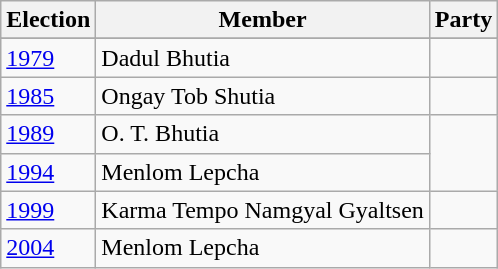<table class="wikitable sortable">
<tr>
<th>Election</th>
<th>Member</th>
<th colspan=2>Party</th>
</tr>
<tr>
</tr>
<tr>
<td><a href='#'>1979</a></td>
<td>Dadul Bhutia</td>
<td></td>
</tr>
<tr>
<td><a href='#'>1985</a></td>
<td>Ongay Tob Shutia</td>
<td></td>
</tr>
<tr>
<td><a href='#'>1989</a></td>
<td>O. T. Bhutia</td>
</tr>
<tr>
<td><a href='#'>1994</a></td>
<td>Menlom Lepcha</td>
</tr>
<tr>
<td><a href='#'>1999</a></td>
<td>Karma Tempo Namgyal Gyaltsen</td>
<td></td>
</tr>
<tr>
<td><a href='#'>2004</a></td>
<td>Menlom Lepcha</td>
</tr>
</table>
